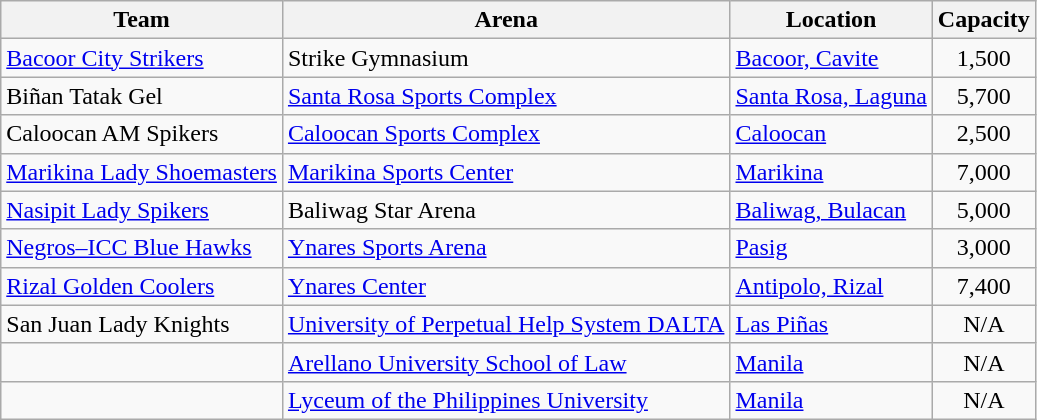<table class="wikitable">
<tr>
<th>Team</th>
<th>Arena</th>
<th>Location</th>
<th>Capacity</th>
</tr>
<tr>
<td><a href='#'>Bacoor City Strikers</a></td>
<td>Strike Gymnasium</td>
<td><a href='#'>Bacoor, Cavite</a></td>
<td align=center>1,500</td>
</tr>
<tr>
<td>Biñan Tatak Gel</td>
<td><a href='#'>Santa Rosa Sports Complex</a></td>
<td><a href='#'>Santa Rosa, Laguna</a></td>
<td align=center>5,700</td>
</tr>
<tr>
<td>Caloocan AM Spikers</td>
<td><a href='#'>Caloocan Sports Complex</a></td>
<td><a href='#'>Caloocan</a></td>
<td align=center>2,500</td>
</tr>
<tr>
<td><a href='#'>Marikina Lady Shoemasters</a></td>
<td><a href='#'>Marikina Sports Center</a></td>
<td><a href='#'>Marikina</a></td>
<td align=center>7,000</td>
</tr>
<tr>
<td><a href='#'>Nasipit Lady Spikers</a></td>
<td>Baliwag Star Arena</td>
<td><a href='#'>Baliwag, Bulacan</a></td>
<td align=center>5,000</td>
</tr>
<tr>
<td><a href='#'>Negros–ICC Blue Hawks</a></td>
<td><a href='#'>Ynares Sports Arena</a></td>
<td><a href='#'>Pasig</a></td>
<td align=center>3,000</td>
</tr>
<tr>
<td><a href='#'>Rizal Golden Coolers</a></td>
<td><a href='#'>Ynares Center</a></td>
<td><a href='#'>Antipolo, Rizal</a></td>
<td align=center>7,400</td>
</tr>
<tr>
<td>San Juan Lady Knights</td>
<td><a href='#'>University of Perpetual Help System DALTA</a></td>
<td><a href='#'>Las Piñas</a></td>
<td align=center>N/A</td>
</tr>
<tr>
<td></td>
<td><a href='#'>Arellano University School of Law</a></td>
<td><a href='#'>Manila</a></td>
<td align=center>N/A</td>
</tr>
<tr>
<td></td>
<td><a href='#'>Lyceum of the Philippines University</a></td>
<td><a href='#'>Manila</a></td>
<td align=center>N/A</td>
</tr>
</table>
